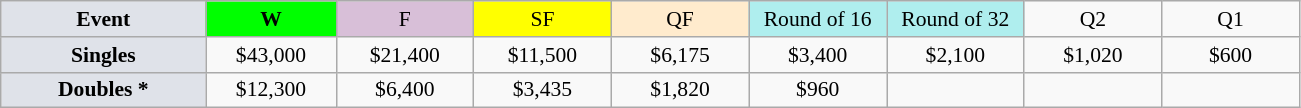<table class=wikitable style=font-size:90%;text-align:center>
<tr>
<td style="width:130px; background:#dfe2e9;"><strong>Event</strong></td>
<td style="width:80px; background:lime;"><strong>W</strong></td>
<td style="width:85px; background:thistle;">F</td>
<td style="width:85px; background:#ff0;">SF</td>
<td style="width:85px; background:#ffebcd;">QF</td>
<td style="width:85px; background:#afeeee;">Round of 16</td>
<td style="width:85px; background:#afeeee;">Round of 32</td>
<td width=85>Q2</td>
<td width=85>Q1</td>
</tr>
<tr>
<td style="background:#dfe2e9;"><strong>Singles</strong></td>
<td>$43,000</td>
<td>$21,400</td>
<td>$11,500</td>
<td>$6,175</td>
<td>$3,400</td>
<td>$2,100</td>
<td>$1,020</td>
<td>$600</td>
</tr>
<tr>
<td style="background:#dfe2e9;"><strong>Doubles *</strong></td>
<td>$12,300</td>
<td>$6,400</td>
<td>$3,435</td>
<td>$1,820</td>
<td>$960</td>
<td></td>
<td></td>
<td></td>
</tr>
</table>
